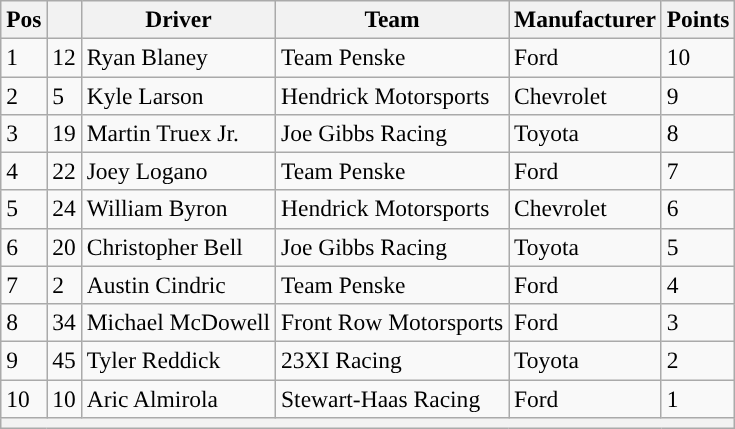<table class="wikitable" style="font-size:98%">
<tr>
<th>Pos</th>
<th></th>
<th>Driver</th>
<th>Team</th>
<th>Manufacturer</th>
<th>Points</th>
</tr>
<tr>
<td>1</td>
<td>12</td>
<td>Ryan Blaney</td>
<td>Team Penske</td>
<td>Ford</td>
<td>10</td>
</tr>
<tr>
<td>2</td>
<td>5</td>
<td>Kyle Larson</td>
<td>Hendrick Motorsports</td>
<td>Chevrolet</td>
<td>9</td>
</tr>
<tr>
<td>3</td>
<td>19</td>
<td>Martin Truex Jr.</td>
<td>Joe Gibbs Racing</td>
<td>Toyota</td>
<td>8</td>
</tr>
<tr>
<td>4</td>
<td>22</td>
<td>Joey Logano</td>
<td>Team Penske</td>
<td>Ford</td>
<td>7</td>
</tr>
<tr>
<td>5</td>
<td>24</td>
<td>William Byron</td>
<td>Hendrick Motorsports</td>
<td>Chevrolet</td>
<td>6</td>
</tr>
<tr>
<td>6</td>
<td>20</td>
<td>Christopher Bell</td>
<td>Joe Gibbs Racing</td>
<td>Toyota</td>
<td>5</td>
</tr>
<tr>
<td>7</td>
<td>2</td>
<td>Austin Cindric</td>
<td>Team Penske</td>
<td>Ford</td>
<td>4</td>
</tr>
<tr>
<td>8</td>
<td>34</td>
<td>Michael McDowell</td>
<td>Front Row Motorsports</td>
<td>Ford</td>
<td>3</td>
</tr>
<tr>
<td>9</td>
<td>45</td>
<td>Tyler Reddick</td>
<td>23XI Racing</td>
<td>Toyota</td>
<td>2</td>
</tr>
<tr>
<td>10</td>
<td>10</td>
<td>Aric Almirola</td>
<td>Stewart-Haas Racing</td>
<td>Ford</td>
<td>1</td>
</tr>
<tr>
<th colspan="6"></th>
</tr>
</table>
